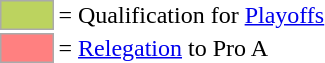<table>
<tr>
<td style="background-color:#bcd35f; border:1px solid #aaaaaa; width:2em;"></td>
<td>= Qualification for <a href='#'>Playoffs</a></td>
</tr>
<tr>
<td style="background-color:#ff8080; border:1px solid #aaaaaa; width:2em;"></td>
<td>= <a href='#'>Relegation</a> to Pro A</td>
</tr>
</table>
